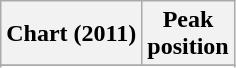<table class="wikitable sortable plainrowheaders">
<tr>
<th>Chart (2011)</th>
<th>Peak<br>position</th>
</tr>
<tr>
</tr>
<tr>
</tr>
<tr>
</tr>
</table>
